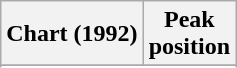<table class="wikitable">
<tr>
<th>Chart (1992)</th>
<th>Peak<br>position</th>
</tr>
<tr>
</tr>
<tr>
</tr>
</table>
